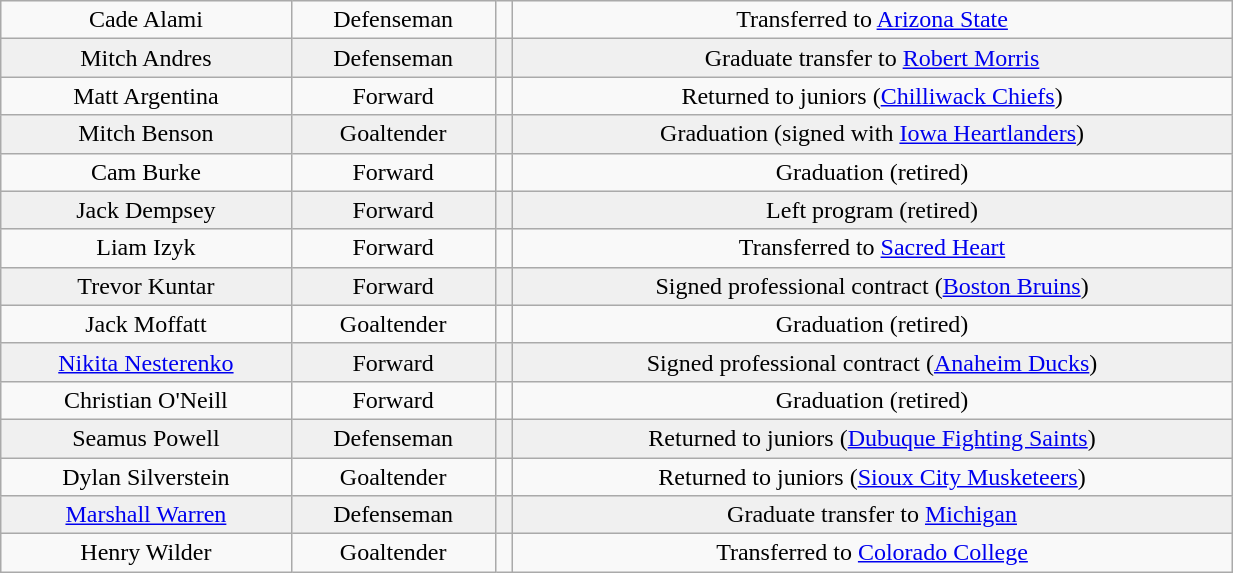<table class="wikitable" width="65%">
<tr align="center" bgcolor="">
<td>Cade Alami</td>
<td>Defenseman</td>
<td></td>
<td>Transferred to <a href='#'>Arizona State</a></td>
</tr>
<tr align="center" bgcolor="f0f0f0">
<td>Mitch Andres</td>
<td>Defenseman</td>
<td></td>
<td>Graduate transfer to <a href='#'>Robert Morris</a></td>
</tr>
<tr align="center" bgcolor="">
<td>Matt Argentina</td>
<td>Forward</td>
<td></td>
<td>Returned to juniors (<a href='#'>Chilliwack Chiefs</a>)</td>
</tr>
<tr align="center" bgcolor="f0f0f0">
<td>Mitch Benson</td>
<td>Goaltender</td>
<td></td>
<td>Graduation (signed with <a href='#'>Iowa Heartlanders</a>)</td>
</tr>
<tr align="center" bgcolor="">
<td>Cam Burke</td>
<td>Forward</td>
<td></td>
<td>Graduation (retired)</td>
</tr>
<tr align="center" bgcolor="f0f0f0">
<td>Jack Dempsey</td>
<td>Forward</td>
<td></td>
<td>Left program (retired)</td>
</tr>
<tr align="center" bgcolor="">
<td>Liam Izyk</td>
<td>Forward</td>
<td></td>
<td>Transferred to <a href='#'>Sacred Heart</a></td>
</tr>
<tr align="center" bgcolor="f0f0f0">
<td>Trevor Kuntar</td>
<td>Forward</td>
<td></td>
<td>Signed professional contract (<a href='#'>Boston Bruins</a>)</td>
</tr>
<tr align="center" bgcolor="">
<td>Jack Moffatt</td>
<td>Goaltender</td>
<td></td>
<td>Graduation (retired)</td>
</tr>
<tr align="center" bgcolor="f0f0f0">
<td><a href='#'>Nikita Nesterenko</a></td>
<td>Forward</td>
<td></td>
<td>Signed professional contract (<a href='#'>Anaheim Ducks</a>)</td>
</tr>
<tr align="center" bgcolor="">
<td>Christian O'Neill</td>
<td>Forward</td>
<td></td>
<td>Graduation (retired)</td>
</tr>
<tr align="center" bgcolor="f0f0f0">
<td>Seamus Powell</td>
<td>Defenseman</td>
<td></td>
<td>Returned to juniors (<a href='#'>Dubuque Fighting Saints</a>)</td>
</tr>
<tr align="center" bgcolor="">
<td>Dylan Silverstein</td>
<td>Goaltender</td>
<td></td>
<td>Returned to juniors (<a href='#'>Sioux City Musketeers</a>)</td>
</tr>
<tr align="center" bgcolor="f0f0f0">
<td><a href='#'>Marshall Warren</a></td>
<td>Defenseman</td>
<td></td>
<td>Graduate transfer to <a href='#'>Michigan</a></td>
</tr>
<tr align="center" bgcolor="">
<td>Henry Wilder</td>
<td>Goaltender</td>
<td></td>
<td>Transferred to <a href='#'>Colorado College</a></td>
</tr>
</table>
